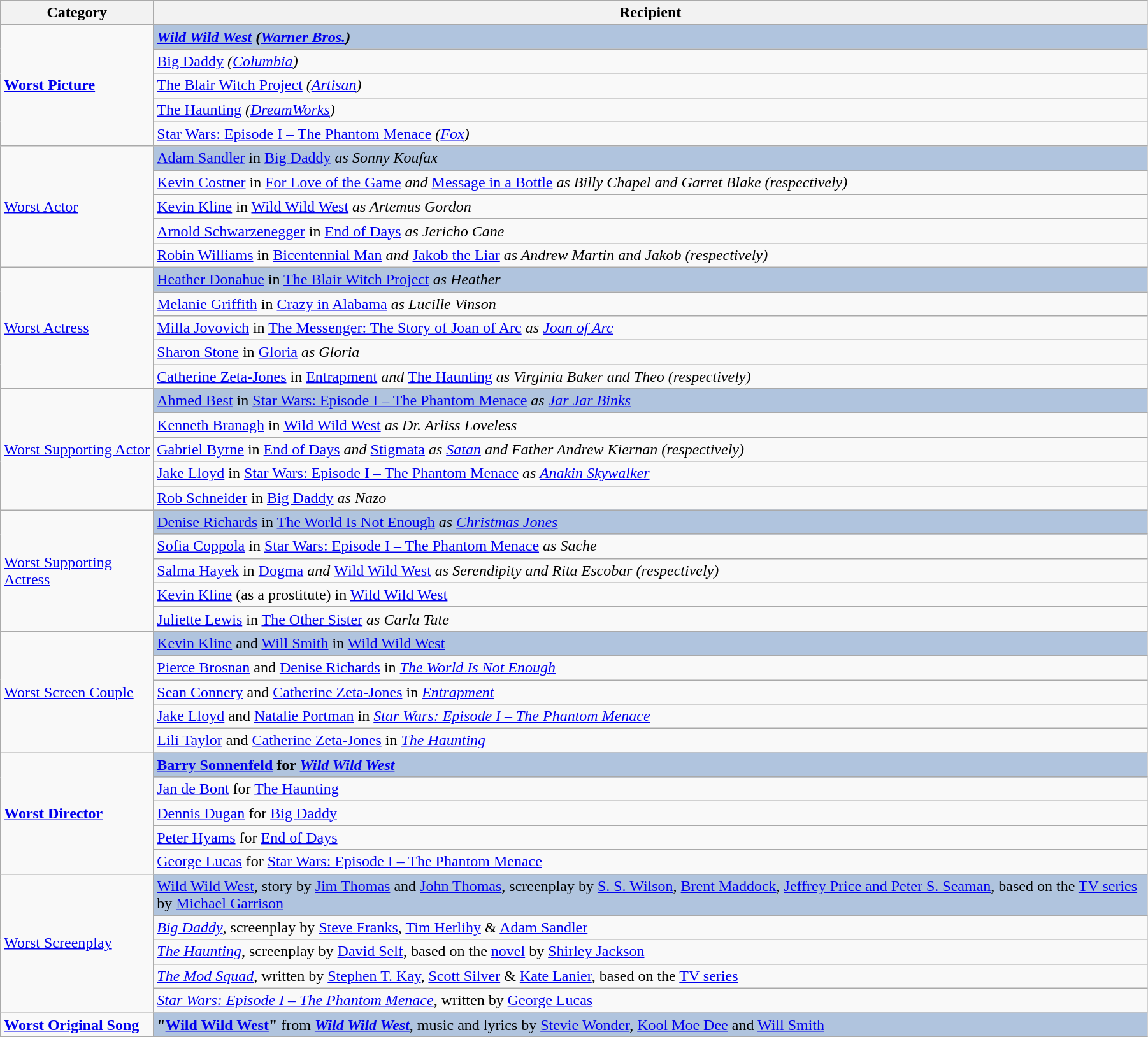<table class="wikitable" width="95%" align="centre">
<tr>
<th>Category</th>
<th>Recipient</th>
</tr>
<tr>
<td rowspan=5><strong><a href='#'>Worst Picture</a></strong></td>
<td style="background:#B0C4DE;"><strong><em><a href='#'>Wild Wild West</a><em> (<a href='#'>Warner Bros.</a>)<strong></td>
</tr>
<tr>
<td></em><a href='#'>Big Daddy</a><em> (<a href='#'>Columbia</a>)</td>
</tr>
<tr>
<td></em><a href='#'>The Blair Witch Project</a><em> (<a href='#'>Artisan</a>)</td>
</tr>
<tr>
<td></em><a href='#'>The Haunting</a><em> (<a href='#'>DreamWorks</a>)</td>
</tr>
<tr>
<td></em><a href='#'>Star Wars: Episode I – The Phantom Menace</a><em> (<a href='#'>Fox</a>)</td>
</tr>
<tr>
<td rowspan=5></strong><a href='#'>Worst Actor</a><strong></td>
<td style="background:#B0C4DE;"></strong><a href='#'>Adam Sandler</a> in </em><a href='#'>Big Daddy</a><em> as Sonny Koufax<strong></td>
</tr>
<tr>
<td><a href='#'>Kevin Costner</a> in </em><a href='#'>For Love of the Game</a><em> and </em><a href='#'>Message in a Bottle</a><em> as Billy Chapel and Garret Blake (respectively)</td>
</tr>
<tr>
<td><a href='#'>Kevin Kline</a> in </em><a href='#'>Wild Wild West</a><em> as Artemus Gordon</td>
</tr>
<tr>
<td><a href='#'>Arnold Schwarzenegger</a> in </em><a href='#'>End of Days</a><em> as Jericho Cane</td>
</tr>
<tr>
<td><a href='#'>Robin Williams</a> in </em><a href='#'>Bicentennial Man</a><em> and </em><a href='#'>Jakob the Liar</a><em> as Andrew Martin and Jakob (respectively)</td>
</tr>
<tr>
<td rowspan=5></strong><a href='#'>Worst Actress</a><strong></td>
<td style="background:#B0C4DE;"></strong><a href='#'>Heather Donahue</a> in </em><a href='#'>The Blair Witch Project</a><em> as Heather<strong></td>
</tr>
<tr>
<td><a href='#'>Melanie Griffith</a> in </em><a href='#'>Crazy in Alabama</a><em> as Lucille Vinson</td>
</tr>
<tr>
<td><a href='#'>Milla Jovovich</a> in </em><a href='#'>The Messenger: The Story of Joan of Arc</a><em> as <a href='#'>Joan of Arc</a></td>
</tr>
<tr>
<td><a href='#'>Sharon Stone</a> in </em><a href='#'>Gloria</a><em> as Gloria</td>
</tr>
<tr>
<td><a href='#'>Catherine Zeta-Jones</a> in </em><a href='#'>Entrapment</a><em> and </em><a href='#'>The Haunting</a><em> as Virginia Baker and Theo (respectively)</td>
</tr>
<tr>
<td rowspan=5></strong><a href='#'>Worst Supporting Actor</a><strong></td>
<td style="background:#B0C4DE;"></strong><a href='#'>Ahmed Best</a> in </em><a href='#'>Star Wars: Episode I – The Phantom Menace</a><em> as <a href='#'>Jar Jar Binks</a><strong></td>
</tr>
<tr>
<td><a href='#'>Kenneth Branagh</a> in </em><a href='#'>Wild Wild West</a><em> as Dr. Arliss Loveless</td>
</tr>
<tr>
<td><a href='#'>Gabriel Byrne</a> in </em><a href='#'>End of Days</a><em> and </em><a href='#'>Stigmata</a><em> as <a href='#'>Satan</a> and Father Andrew Kiernan (respectively)</td>
</tr>
<tr>
<td><a href='#'>Jake Lloyd</a> in </em><a href='#'>Star Wars: Episode I – The Phantom Menace</a><em> as <a href='#'>Anakin Skywalker</a></td>
</tr>
<tr>
<td><a href='#'>Rob Schneider</a> in </em><a href='#'>Big Daddy</a><em> as Nazo</td>
</tr>
<tr>
<td rowspan=5></strong><a href='#'>Worst Supporting Actress</a><strong></td>
<td style="background:#B0C4DE;"></strong><a href='#'>Denise Richards</a> in </em><a href='#'>The World Is Not Enough</a><em> as <a href='#'>Christmas Jones</a><strong></td>
</tr>
<tr>
<td><a href='#'>Sofia Coppola</a> in </em><a href='#'>Star Wars: Episode I – The Phantom Menace</a><em> as Sache</td>
</tr>
<tr>
<td><a href='#'>Salma Hayek</a> in </em><a href='#'>Dogma</a><em> and </em><a href='#'>Wild Wild West</a><em> as Serendipity and Rita Escobar (respectively)</td>
</tr>
<tr>
<td><a href='#'>Kevin Kline</a> (as a prostitute) in </em><a href='#'>Wild Wild West</a><em></td>
</tr>
<tr>
<td><a href='#'>Juliette Lewis</a> in </em><a href='#'>The Other Sister</a><em> as Carla Tate</td>
</tr>
<tr>
<td rowspan=5></strong><a href='#'>Worst Screen Couple</a><strong></td>
<td style="background:#B0C4DE;"></strong><a href='#'>Kevin Kline</a> and <a href='#'>Will Smith</a> in </em><a href='#'>Wild Wild West</a></em></strong></td>
</tr>
<tr>
<td><a href='#'>Pierce Brosnan</a> and <a href='#'>Denise Richards</a> in <em><a href='#'>The World Is Not Enough</a></em></td>
</tr>
<tr>
<td><a href='#'>Sean Connery</a> and <a href='#'>Catherine Zeta-Jones</a> in <em><a href='#'>Entrapment</a></em></td>
</tr>
<tr>
<td><a href='#'>Jake Lloyd</a> and <a href='#'>Natalie Portman</a> in <em><a href='#'>Star Wars: Episode I – The Phantom Menace</a></em></td>
</tr>
<tr>
<td><a href='#'>Lili Taylor</a> and <a href='#'>Catherine Zeta-Jones</a> in <em><a href='#'>The Haunting</a></em></td>
</tr>
<tr>
<td rowspan=5><strong><a href='#'>Worst Director</a></strong></td>
<td style="background:#B0C4DE;"><strong><a href='#'>Barry Sonnenfeld</a> for <em><a href='#'>Wild Wild West</a><strong><em></td>
</tr>
<tr>
<td><a href='#'>Jan de Bont</a> for </em><a href='#'>The Haunting</a><em></td>
</tr>
<tr>
<td><a href='#'>Dennis Dugan</a> for </em><a href='#'>Big Daddy</a><em></td>
</tr>
<tr>
<td><a href='#'>Peter Hyams</a> for </em><a href='#'>End of Days</a><em></td>
</tr>
<tr>
<td><a href='#'>George Lucas</a> for </em><a href='#'>Star Wars: Episode I – The Phantom Menace</a><em></td>
</tr>
<tr>
<td rowspan=5></strong><a href='#'>Worst Screenplay</a><strong></td>
<td style="background:#B0C4DE;"></em></strong><a href='#'>Wild Wild West</a></em>, story by <a href='#'>Jim Thomas</a> and <a href='#'>John Thomas</a>, screenplay by <a href='#'>S. S. Wilson</a>, <a href='#'>Brent Maddock</a>, <a href='#'>Jeffrey Price and Peter S. Seaman</a>, based on the <a href='#'>TV series</a> by <a href='#'>Michael Garrison</a></strong></td>
</tr>
<tr>
<td><em><a href='#'>Big Daddy</a></em>, screenplay by <a href='#'>Steve Franks</a>, <a href='#'>Tim Herlihy</a> & <a href='#'>Adam Sandler</a></td>
</tr>
<tr>
<td><em><a href='#'>The Haunting</a></em>, screenplay by <a href='#'>David Self</a>, based on the <a href='#'>novel</a> by <a href='#'>Shirley Jackson</a></td>
</tr>
<tr>
<td><em><a href='#'>The Mod Squad</a></em>, written by <a href='#'>Stephen T. Kay</a>, <a href='#'>Scott Silver</a> & <a href='#'>Kate Lanier</a>, based on the <a href='#'>TV series</a></td>
</tr>
<tr>
<td><em><a href='#'>Star Wars: Episode I – The Phantom Menace</a></em>, written by <a href='#'>George Lucas</a></td>
</tr>
<tr>
<td rowspan=1><strong><a href='#'>Worst Original Song</a></strong></td>
<td style="background:#B0C4DE;"><strong>"<a href='#'>Wild Wild West</a>"</strong> from <strong><em><a href='#'>Wild Wild West</a></em></strong>, music and lyrics by <a href='#'>Stevie Wonder</a>, <a href='#'>Kool Moe Dee</a> and <a href='#'>Will Smith</a></td>
</tr>
</table>
